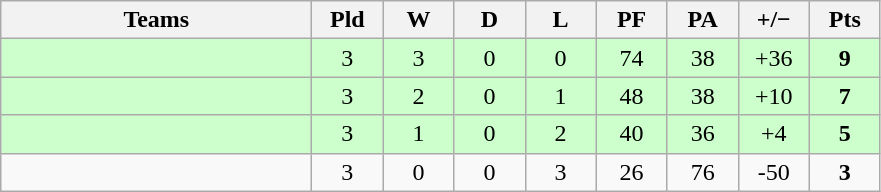<table class="wikitable" style="text-align: center;">
<tr>
<th width="200">Teams</th>
<th width="40">Pld</th>
<th width="40">W</th>
<th width="40">D</th>
<th width="40">L</th>
<th width="40">PF</th>
<th width="40">PA</th>
<th width="40">+/−</th>
<th width="40">Pts</th>
</tr>
<tr style="background:#cfc; width:20px;">
<td align=left></td>
<td>3</td>
<td>3</td>
<td>0</td>
<td>0</td>
<td>74</td>
<td>38</td>
<td>+36</td>
<td><strong>9</strong></td>
</tr>
<tr style="background:#cfc; width:20px;">
<td align=left></td>
<td>3</td>
<td>2</td>
<td>0</td>
<td>1</td>
<td>48</td>
<td>38</td>
<td>+10</td>
<td><strong>7</strong></td>
</tr>
<tr style="background:#cfc; width:20px;">
<td align=left></td>
<td>3</td>
<td>1</td>
<td>0</td>
<td>2</td>
<td>40</td>
<td>36</td>
<td>+4</td>
<td><strong>5</strong></td>
</tr>
<tr>
<td align=left></td>
<td>3</td>
<td>0</td>
<td>0</td>
<td>3</td>
<td>26</td>
<td>76</td>
<td>-50</td>
<td><strong>3</strong></td>
</tr>
</table>
